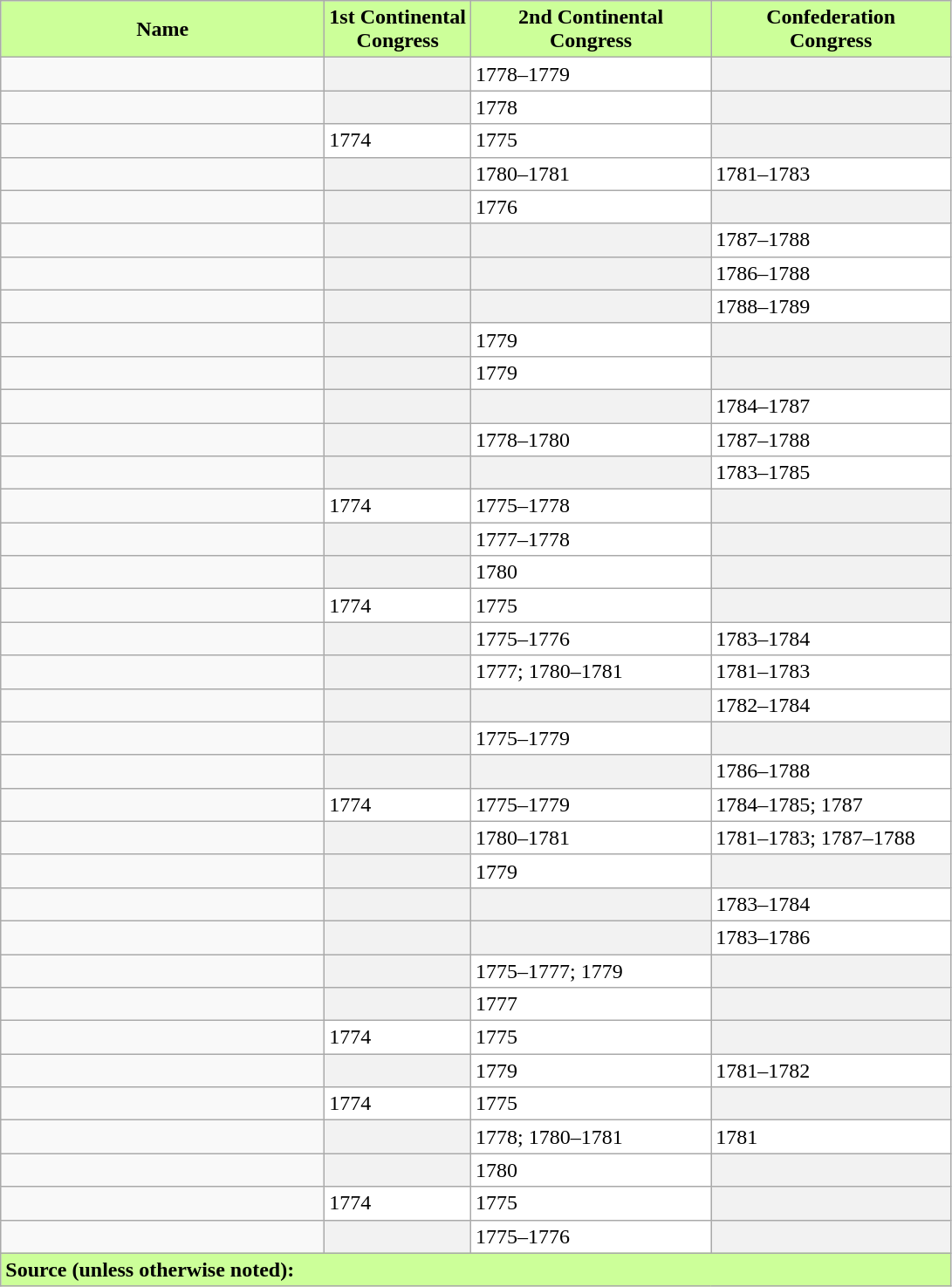<table class="wikitable sortable">
<tr>
<th style="background-color:#ccff99;">Name</th>
<th style="background-color:#ccff99;">1st Continental<br>Congress</th>
<th style="background-color:#ccff99;">2nd Continental<br>Congress</th>
<th style="background-color:#ccff99;">Confederation<br>Congress</th>
</tr>
<tr>
<td style="width:15em;"></td>
<td style="background:#f2f2f2;" data-sort-value="zed"></td>
<td style="width:11em; background:#ffffff;">1778–1779</td>
<td style="width:11em; background:#f2f2f2;" data-sort-value="zed"></td>
</tr>
<tr>
<td></td>
<td style="background:#f2f2f2;" data-sort-value="zed"></td>
<td style="background:#ffffff;">1778</td>
<td style="background:#f2f2f2;" data-sort-value="zed"></td>
</tr>
<tr>
<td></td>
<td style="background:#ffffff;">1774</td>
<td style="background:#ffffff;">1775</td>
<td style="background:#f2f2f2;" data-sort-value="zed"></td>
</tr>
<tr>
<td></td>
<td style="background:#f2f2f2;" data-sort-value="zed"></td>
<td style="background:#ffffff;">1780–1781</td>
<td style="background:#ffffff;">1781–1783</td>
</tr>
<tr>
<td></td>
<td style="background:#f2f2f2;" data-sort-value="zed"></td>
<td style="background:#ffffff;">1776</td>
<td style="background:#f2f2f2;" data-sort-value="zed"></td>
</tr>
<tr>
<td></td>
<td style="background:#f2f2f2;" data-sort-value="zed"></td>
<td style="background:#f2f2f2;" data-sort-value="zed"></td>
<td style="background:#ffffff;">1787–1788</td>
</tr>
<tr>
<td></td>
<td style="background:#f2f2f2;" data-sort-value="zed"></td>
<td style="background:#f2f2f2;" data-sort-value="zed"></td>
<td style="background:#ffffff;">1786–1788</td>
</tr>
<tr>
<td></td>
<td style="background:#f2f2f2;" data-sort-value="zed"></td>
<td style="background:#f2f2f2;" data-sort-value="zed"></td>
<td style="background:#ffffff;">1788–1789</td>
</tr>
<tr>
<td></td>
<td style="background:#f2f2f2;" data-sort-value="zed"></td>
<td style="background:#ffffff;">1779</td>
<td style="background:#f2f2f2;" data-sort-value="zed"></td>
</tr>
<tr>
<td></td>
<td style="background:#f2f2f2;" data-sort-value="zed"></td>
<td style="background:#ffffff;">1779</td>
<td style="background:#f2f2f2;" data-sort-value="zed"></td>
</tr>
<tr>
<td></td>
<td style="background:#f2f2f2;" data-sort-value="zed"></td>
<td style="background:#f2f2f2;" data-sort-value="zed"></td>
<td style="background:#ffffff;">1784–1787</td>
</tr>
<tr>
<td></td>
<td style="background:#f2f2f2;" data-sort-value="zed"></td>
<td style="background:#ffffff;">1778–1780</td>
<td style="background:#ffffff;">1787–1788</td>
</tr>
<tr>
<td></td>
<td style="background:#f2f2f2;" data-sort-value="zed"></td>
<td style="background:#f2f2f2;" data-sort-value="zed"></td>
<td style="background:#ffffff;">1783–1785</td>
</tr>
<tr>
<td></td>
<td style="background:#ffffff;">1774</td>
<td style="background:#ffffff;">1775–1778</td>
<td style="background:#f2f2f2;" data-sort-value="zed"></td>
</tr>
<tr>
<td></td>
<td style="background:#f2f2f2;" data-sort-value="zed"></td>
<td style="background:#ffffff;">1777–1778</td>
<td style="background:#f2f2f2;" data-sort-value="zed"></td>
</tr>
<tr>
<td></td>
<td style="background:#f2f2f2;" data-sort-value="zed"></td>
<td style="background:#ffffff;">1780</td>
<td style="background:#f2f2f2;" data-sort-value="zed"></td>
</tr>
<tr>
<td></td>
<td style="background:#ffffff;">1774</td>
<td style="background:#ffffff;">1775</td>
<td style="background:#f2f2f2;" data-sort-value="zed"></td>
</tr>
<tr>
<td></td>
<td style="background:#f2f2f2;" data-sort-value="zed"></td>
<td style="background:#ffffff;">1775–1776</td>
<td style="background:#ffffff;">1783–1784</td>
</tr>
<tr>
<td></td>
<td style="background:#f2f2f2;" data-sort-value="zed"></td>
<td style="background:#ffffff;">1777; 1780–1781</td>
<td style="background:#ffffff;">1781–1783</td>
</tr>
<tr>
<td></td>
<td style="background:#f2f2f2;" data-sort-value="zed"></td>
<td style="background:#f2f2f2;" data-sort-value="zed"></td>
<td style="background:#ffffff;">1782–1784</td>
</tr>
<tr>
<td></td>
<td style="background:#f2f2f2;" data-sort-value="zed"></td>
<td style="background:#ffffff;">1775–1779</td>
<td style="background:#f2f2f2;" data-sort-value="zed"></td>
</tr>
<tr>
<td></td>
<td style="background:#f2f2f2;" data-sort-value="zed"></td>
<td style="background:#f2f2f2;" data-sort-value="zed"></td>
<td style="background:#ffffff;">1786–1788</td>
</tr>
<tr>
<td></td>
<td style="background:#ffffff;">1774</td>
<td style="background:#ffffff;">1775–1779</td>
<td style="background:#ffffff;">1784–1785; 1787</td>
</tr>
<tr>
<td></td>
<td style="background:#f2f2f2;" data-sort-value="zed"></td>
<td style="background:#ffffff;">1780–1781</td>
<td style="background:#ffffff;">1781–1783; 1787–1788</td>
</tr>
<tr>
<td></td>
<td style="background:#f2f2f2;" data-sort-value="zed"></td>
<td style="background:#ffffff;">1779</td>
<td style="background:#f2f2f2;" data-sort-value="zed"></td>
</tr>
<tr>
<td></td>
<td style="background:#f2f2f2;" data-sort-value="zed"></td>
<td style="background:#f2f2f2;" data-sort-value="zed"></td>
<td style="background:#ffffff;">1783–1784</td>
</tr>
<tr>
<td></td>
<td style="background:#f2f2f2;" data-sort-value="zed"></td>
<td style="background:#f2f2f2;" data-sort-value="zed"></td>
<td style="background:#ffffff;">1783–1786</td>
</tr>
<tr>
<td></td>
<td style="background:#f2f2f2;" data-sort-value="zed"></td>
<td style="background:#ffffff;">1775–1777; 1779</td>
<td style="background:#f2f2f2;" data-sort-value="zed"></td>
</tr>
<tr>
<td></td>
<td style="background:#f2f2f2;" data-sort-value="zed"></td>
<td style="background:#ffffff;">1777</td>
<td style="background:#f2f2f2;" data-sort-value="zed"></td>
</tr>
<tr>
<td></td>
<td style="background:#ffffff;">1774</td>
<td style="background:#ffffff;">1775</td>
<td style="background:#f2f2f2;" data-sort-value="zed"></td>
</tr>
<tr>
<td></td>
<td style="background:#f2f2f2;" data-sort-value="zed"></td>
<td style="background:#ffffff;">1779</td>
<td style="background:#ffffff;">1781–1782</td>
</tr>
<tr>
<td></td>
<td style="background:#ffffff;">1774</td>
<td style="background:#ffffff;">1775</td>
<td style="background:#f2f2f2;" data-sort-value="zed"></td>
</tr>
<tr>
<td></td>
<td style="background:#f2f2f2;" data-sort-value="zed"></td>
<td style="background:#ffffff;">1778; 1780–1781</td>
<td style="background:#ffffff;">1781</td>
</tr>
<tr>
<td></td>
<td style="background:#f2f2f2;" data-sort-value="zed"></td>
<td style="background:#ffffff;">1780</td>
<td style="background:#f2f2f2;" data-sort-value="zed"></td>
</tr>
<tr>
<td></td>
<td style="background:#ffffff;">1774</td>
<td style="background:#ffffff;">1775</td>
<td style="background:#f2f2f2;" data-sort-value="zed"></td>
</tr>
<tr>
<td></td>
<td style="background:#f2f2f2;" data-sort-value="zed"></td>
<td style="background:#ffffff;">1775–1776</td>
<td style="background:#f2f2f2;" data-sort-value="zed"></td>
</tr>
<tr>
<th colspan=4 style="background:#ccff99; text-align:left">Source (unless otherwise noted):</th>
</tr>
</table>
